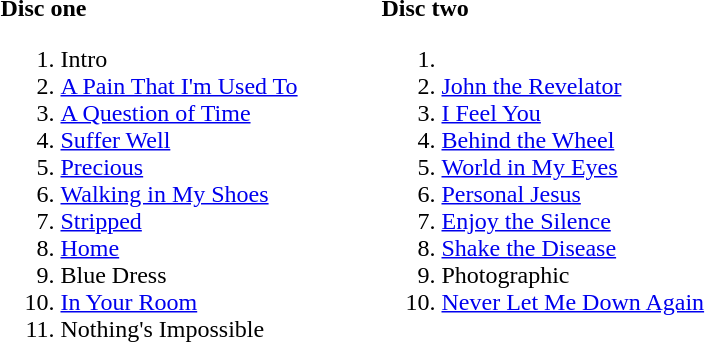<table ->
<tr>
<td width=250 valign=top><br><strong>Disc one</strong><ol><li>Intro</li><li><a href='#'>A Pain That I'm Used To</a></li><li><a href='#'>A Question of Time</a></li><li><a href='#'>Suffer Well</a></li><li><a href='#'>Precious</a></li><li><a href='#'>Walking in My Shoes</a></li><li><a href='#'>Stripped</a></li><li><a href='#'>Home</a></li><li>Blue Dress</li><li><a href='#'>In Your Room</a></li><li>Nothing's Impossible</li></ol></td>
<td width=250 valign=top><br><strong>Disc two</strong><ol><li><li><a href='#'>John the Revelator</a></li><li><a href='#'>I Feel You</a></li><li><a href='#'>Behind the Wheel</a></li><li><a href='#'>World in My Eyes</a></li><li><a href='#'>Personal Jesus</a></li><li><a href='#'>Enjoy the Silence</a></li><li><a href='#'>Shake the Disease</a></li><li>Photographic</li><li><a href='#'>Never Let Me Down Again</a></li></ol></td>
</tr>
</table>
